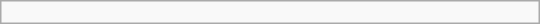<table style="float:right; width:360px;" class="infobox">
<tr>
<td></td>
<td></td>
</tr>
<tr>
</tr>
</table>
